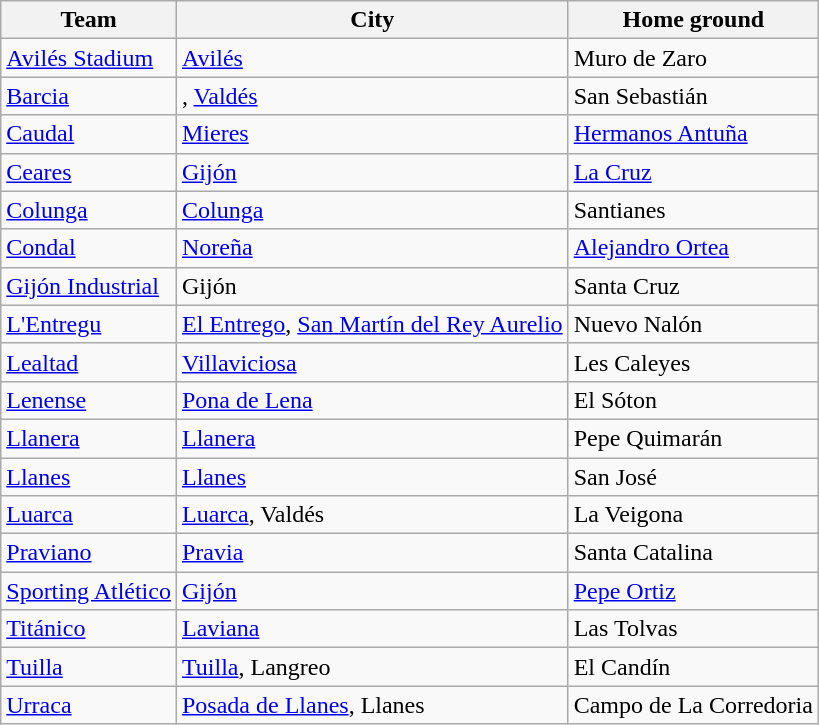<table class="wikitable sortable">
<tr>
<th>Team</th>
<th>City</th>
<th>Home ground</th>
</tr>
<tr>
<td><a href='#'>Avilés Stadium</a></td>
<td><a href='#'>Avilés</a></td>
<td>Muro de Zaro</td>
</tr>
<tr>
<td><a href='#'>Barcia</a></td>
<td>, <a href='#'>Valdés</a></td>
<td>San Sebastián</td>
</tr>
<tr>
<td><a href='#'>Caudal</a></td>
<td><a href='#'>Mieres</a></td>
<td><a href='#'>Hermanos Antuña</a></td>
</tr>
<tr>
<td><a href='#'>Ceares</a></td>
<td><a href='#'>Gijón</a></td>
<td><a href='#'>La Cruz</a></td>
</tr>
<tr>
<td><a href='#'>Colunga</a></td>
<td><a href='#'>Colunga</a></td>
<td>Santianes</td>
</tr>
<tr>
<td><a href='#'>Condal</a></td>
<td><a href='#'>Noreña</a></td>
<td><a href='#'>Alejandro Ortea</a></td>
</tr>
<tr>
<td><a href='#'>Gijón Industrial</a></td>
<td>Gijón</td>
<td>Santa Cruz</td>
</tr>
<tr>
<td><a href='#'>L'Entregu</a></td>
<td><a href='#'>El Entrego</a>, <a href='#'>San Martín del Rey Aurelio</a></td>
<td>Nuevo Nalón</td>
</tr>
<tr>
<td><a href='#'>Lealtad</a></td>
<td><a href='#'>Villaviciosa</a></td>
<td>Les Caleyes</td>
</tr>
<tr>
<td><a href='#'>Lenense</a></td>
<td><a href='#'>Pona de Lena</a></td>
<td>El Sóton</td>
</tr>
<tr>
<td><a href='#'>Llanera</a></td>
<td><a href='#'>Llanera</a></td>
<td>Pepe Quimarán</td>
</tr>
<tr>
<td><a href='#'>Llanes</a></td>
<td><a href='#'>Llanes</a></td>
<td>San José</td>
</tr>
<tr>
<td><a href='#'>Luarca</a></td>
<td><a href='#'>Luarca</a>, Valdés</td>
<td>La Veigona</td>
</tr>
<tr>
<td><a href='#'>Praviano</a></td>
<td><a href='#'>Pravia</a></td>
<td>Santa Catalina</td>
</tr>
<tr>
<td><a href='#'>Sporting Atlético</a></td>
<td><a href='#'>Gijón</a></td>
<td><a href='#'>Pepe Ortiz</a></td>
</tr>
<tr>
<td><a href='#'>Titánico</a></td>
<td><a href='#'>Laviana</a></td>
<td>Las Tolvas</td>
</tr>
<tr>
<td><a href='#'>Tuilla</a></td>
<td><a href='#'>Tuilla</a>, Langreo</td>
<td>El Candín</td>
</tr>
<tr>
<td><a href='#'>Urraca</a></td>
<td><a href='#'>Posada de Llanes</a>, Llanes</td>
<td>Campo de La Corredoria</td>
</tr>
</table>
